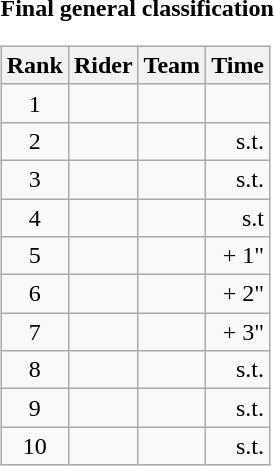<table>
<tr>
<td><strong>Final general classification</strong><br><table class="wikitable">
<tr>
<th scope="col">Rank</th>
<th scope="col">Rider</th>
<th scope="col">Team</th>
<th scope="col">Time</th>
</tr>
<tr>
<td style="text-align:center;">1</td>
<td></td>
<td></td>
<td style="text-align:right;"></td>
</tr>
<tr>
<td style="text-align:center;">2</td>
<td></td>
<td></td>
<td style="text-align:right;">s.t.</td>
</tr>
<tr>
<td style="text-align:center;">3</td>
<td></td>
<td></td>
<td style="text-align:right;">s.t.</td>
</tr>
<tr>
<td style="text-align:center;">4</td>
<td></td>
<td></td>
<td style="text-align:right;">s.t</td>
</tr>
<tr>
<td style="text-align:center;">5</td>
<td></td>
<td></td>
<td style="text-align:right;">+ 1"</td>
</tr>
<tr>
<td style="text-align:center;">6</td>
<td></td>
<td></td>
<td style="text-align:right;">+ 2"</td>
</tr>
<tr>
<td style="text-align:center;">7</td>
<td></td>
<td></td>
<td style="text-align:right;">+ 3"</td>
</tr>
<tr>
<td style="text-align:center;">8</td>
<td></td>
<td></td>
<td style="text-align:right;">s.t.</td>
</tr>
<tr>
<td style="text-align:center;">9</td>
<td></td>
<td></td>
<td style="text-align:right;">s.t.</td>
</tr>
<tr>
<td style="text-align:center;">10</td>
<td></td>
<td></td>
<td style="text-align:right;">s.t.</td>
</tr>
</table>
</td>
</tr>
</table>
